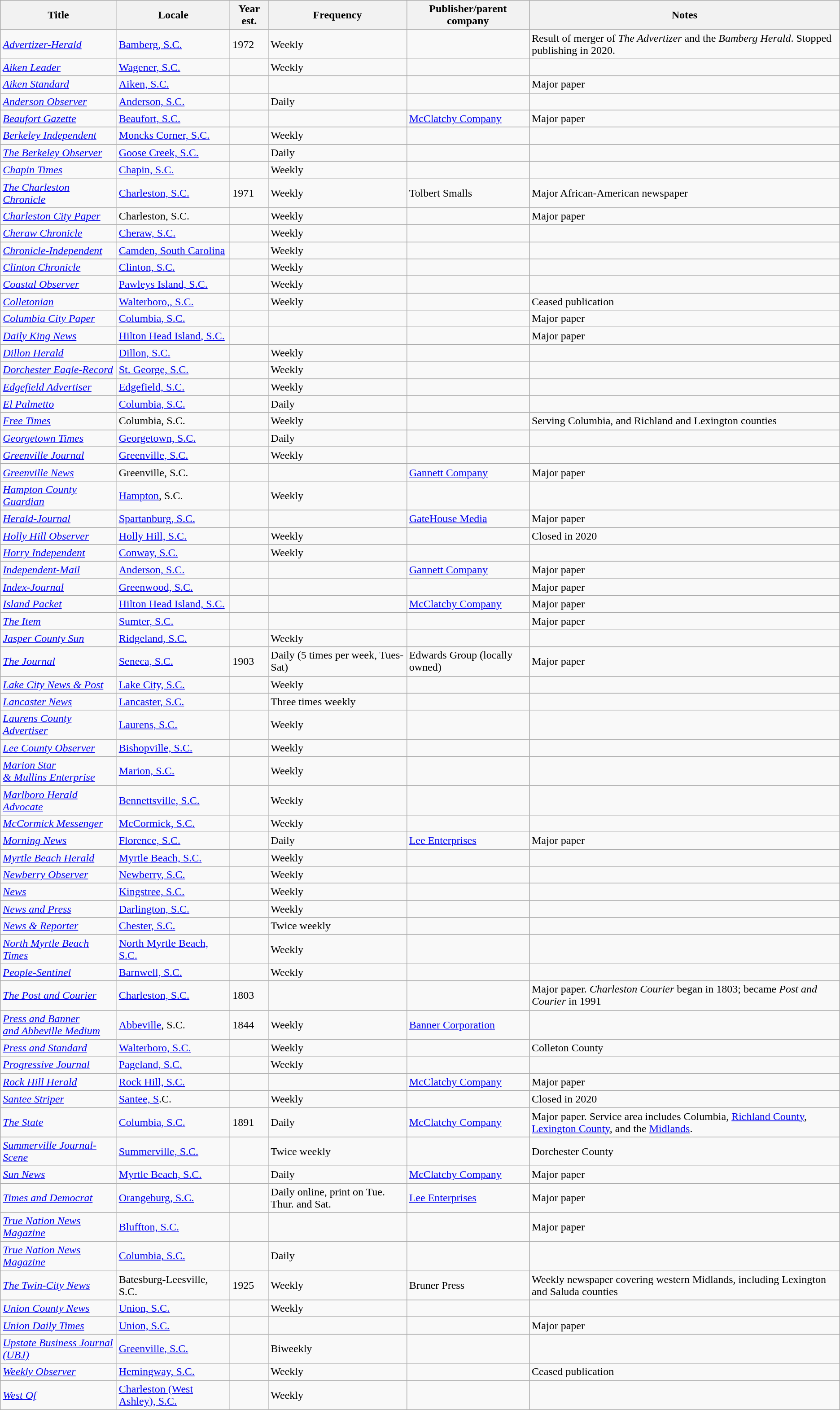<table class="wikitable sortable">
<tr>
<th>Title</th>
<th>Locale</th>
<th>Year est.</th>
<th>Frequency</th>
<th>Publisher/parent company</th>
<th>Notes</th>
</tr>
<tr>
<td><em><a href='#'>Advertizer-Herald</a></em></td>
<td><a href='#'>Bamberg, S.C.</a></td>
<td>1972</td>
<td>Weekly</td>
<td></td>
<td>Result of merger of <em>The Advertizer</em> and the <em>Bamberg Herald</em>. Stopped publishing in 2020.</td>
</tr>
<tr>
<td><em><a href='#'>Aiken Leader</a></em></td>
<td><a href='#'>Wagener, S.C.</a></td>
<td></td>
<td>Weekly</td>
<td></td>
<td></td>
</tr>
<tr>
<td><em><a href='#'>Aiken Standard</a></em></td>
<td><a href='#'>Aiken, S.C.</a></td>
<td></td>
<td></td>
<td></td>
<td>Major paper</td>
</tr>
<tr>
<td><em><a href='#'>Anderson Observer</a></em></td>
<td><a href='#'>Anderson, S.C.</a></td>
<td></td>
<td>Daily</td>
<td></td>
<td></td>
</tr>
<tr>
<td><em><a href='#'>Beaufort Gazette</a></em></td>
<td><a href='#'>Beaufort, S.C.</a></td>
<td></td>
<td></td>
<td><a href='#'>McClatchy Company</a></td>
<td>Major paper</td>
</tr>
<tr>
<td><em><a href='#'>Berkeley Independent</a></em></td>
<td><a href='#'>Moncks Corner, S.C.</a></td>
<td></td>
<td>Weekly</td>
<td></td>
<td></td>
</tr>
<tr>
<td><em><a href='#'>The Berkeley Observer</a></em></td>
<td><a href='#'>Goose Creek, S.C.</a></td>
<td></td>
<td>Daily</td>
<td></td>
<td></td>
</tr>
<tr>
<td><em><a href='#'>Chapin Times</a></em></td>
<td><a href='#'>Chapin, S.C.</a></td>
<td></td>
<td>Weekly</td>
<td></td>
<td></td>
</tr>
<tr>
<td><em><a href='#'>The Charleston Chronicle</a></em></td>
<td><a href='#'>Charleston, S.C.</a></td>
<td>1971</td>
<td>Weekly</td>
<td>Tolbert Smalls</td>
<td>Major African-American newspaper</td>
</tr>
<tr>
<td><em><a href='#'>Charleston City Paper</a></em></td>
<td>Charleston, S.C.</td>
<td></td>
<td>Weekly</td>
<td></td>
<td>Major paper</td>
</tr>
<tr>
<td><em><a href='#'>Cheraw Chronicle</a></em></td>
<td><a href='#'>Cheraw, S.C.</a></td>
<td></td>
<td>Weekly</td>
<td></td>
<td></td>
</tr>
<tr>
<td><em><a href='#'>Chronicle-Independent</a></em></td>
<td><a href='#'>Camden, South Carolina</a></td>
<td></td>
<td>Weekly</td>
<td></td>
<td></td>
</tr>
<tr>
<td><em><a href='#'>Clinton Chronicle</a></em></td>
<td><a href='#'>Clinton, S.C.</a></td>
<td></td>
<td>Weekly</td>
<td></td>
<td></td>
</tr>
<tr>
<td><em><a href='#'>Coastal Observer</a></em></td>
<td><a href='#'>Pawleys Island, S.C.</a></td>
<td></td>
<td>Weekly</td>
<td></td>
<td></td>
</tr>
<tr>
<td><em><a href='#'>Colletonian</a></em></td>
<td><a href='#'>Walterboro,, S.C.</a></td>
<td></td>
<td>Weekly</td>
<td></td>
<td>Ceased publication</td>
</tr>
<tr>
<td><em><a href='#'>Columbia City Paper</a></em></td>
<td><a href='#'>Columbia, S.C.</a></td>
<td></td>
<td></td>
<td></td>
<td>Major paper</td>
</tr>
<tr>
<td><em><a href='#'>Daily King News</a></em></td>
<td><a href='#'>Hilton Head Island, S.C.</a></td>
<td></td>
<td></td>
<td></td>
<td>Major paper</td>
</tr>
<tr>
<td><em><a href='#'>Dillon Herald</a></em></td>
<td><a href='#'>Dillon, S.C.</a></td>
<td></td>
<td>Weekly</td>
<td></td>
<td></td>
</tr>
<tr>
<td><em><a href='#'>Dorchester Eagle-Record</a></em></td>
<td><a href='#'>St. George, S.C.</a></td>
<td></td>
<td>Weekly</td>
<td></td>
<td></td>
</tr>
<tr>
<td><em><a href='#'>Edgefield Advertiser</a></em></td>
<td><a href='#'>Edgefield, S.C.</a></td>
<td></td>
<td>Weekly</td>
<td></td>
<td></td>
</tr>
<tr>
<td><em><a href='#'>El Palmetto</a></em></td>
<td><a href='#'>Columbia, S.C.</a></td>
<td></td>
<td>Daily</td>
<td></td>
<td></td>
</tr>
<tr>
<td><em><a href='#'>Free Times</a></em></td>
<td>Columbia, S.C.</td>
<td></td>
<td>Weekly</td>
<td></td>
<td>Serving Columbia, and Richland and Lexington counties</td>
</tr>
<tr>
<td><em><a href='#'>Georgetown Times</a></em></td>
<td><a href='#'>Georgetown, S.C.</a></td>
<td></td>
<td>Daily</td>
<td></td>
<td></td>
</tr>
<tr>
<td><em><a href='#'>Greenville Journal</a></em></td>
<td><a href='#'>Greenville, S.C.</a></td>
<td></td>
<td>Weekly</td>
<td></td>
</tr>
<tr>
<td><em><a href='#'>Greenville News</a></em></td>
<td>Greenville, S.C.</td>
<td></td>
<td></td>
<td><a href='#'>Gannett Company</a></td>
<td>Major paper</td>
</tr>
<tr>
<td><em><a href='#'>Hampton County Guardian</a></em></td>
<td><a href='#'>Hampton</a>, S.C.</td>
<td></td>
<td>Weekly</td>
<td></td>
<td></td>
</tr>
<tr>
<td><em><a href='#'>Herald-Journal</a></em></td>
<td><a href='#'>Spartanburg, S.C.</a></td>
<td></td>
<td></td>
<td><a href='#'>GateHouse Media</a></td>
<td>Major paper</td>
</tr>
<tr>
<td><em><a href='#'>Holly Hill Observer</a></em></td>
<td><a href='#'>Holly Hill, S.C.</a></td>
<td></td>
<td>Weekly</td>
<td></td>
<td>Closed in 2020</td>
</tr>
<tr>
<td><em><a href='#'>Horry Independent</a></em></td>
<td><a href='#'>Conway, S.C.</a></td>
<td></td>
<td>Weekly</td>
<td></td>
<td></td>
</tr>
<tr>
<td><em><a href='#'>Independent-Mail</a></em></td>
<td><a href='#'>Anderson, S.C.</a></td>
<td></td>
<td></td>
<td><a href='#'>Gannett Company</a></td>
<td>Major paper</td>
</tr>
<tr>
<td><em><a href='#'>Index-Journal</a></em></td>
<td><a href='#'>Greenwood, S.C.</a></td>
<td></td>
<td></td>
<td></td>
<td>Major paper</td>
</tr>
<tr>
<td><em><a href='#'>Island Packet</a></em></td>
<td><a href='#'>Hilton Head Island, S.C.</a></td>
<td></td>
<td></td>
<td><a href='#'>McClatchy Company</a></td>
<td>Major paper</td>
</tr>
<tr>
<td><em><a href='#'>The Item</a></em></td>
<td><a href='#'>Sumter, S.C.</a></td>
<td></td>
<td></td>
<td></td>
<td>Major paper</td>
</tr>
<tr>
<td><em><a href='#'>Jasper County Sun</a></em></td>
<td><a href='#'>Ridgeland, S.C.</a></td>
<td></td>
<td>Weekly</td>
<td></td>
<td></td>
</tr>
<tr>
<td><em><a href='#'>The Journal</a></em></td>
<td><a href='#'>Seneca, S.C.</a></td>
<td>1903</td>
<td>Daily (5 times per week, Tues-Sat)</td>
<td>Edwards Group (locally owned)</td>
<td>Major paper</td>
</tr>
<tr>
<td><em><a href='#'>Lake City News & Post</a></em></td>
<td><a href='#'>Lake City, S.C.</a></td>
<td></td>
<td>Weekly</td>
<td></td>
<td></td>
</tr>
<tr>
<td><em><a href='#'>Lancaster News</a></em></td>
<td><a href='#'>Lancaster, S.C.</a></td>
<td></td>
<td>Three times weekly</td>
<td></td>
<td></td>
</tr>
<tr>
<td><em><a href='#'>Laurens County Advertiser</a></em></td>
<td><a href='#'>Laurens, S.C.</a></td>
<td></td>
<td>Weekly</td>
<td></td>
<td></td>
</tr>
<tr>
<td><em><a href='#'>Lee County Observer</a></em></td>
<td><a href='#'>Bishopville, S.C.</a></td>
<td></td>
<td>Weekly</td>
<td></td>
<td></td>
</tr>
<tr>
<td><em><a href='#'>Marion Star</a></em><br><em><a href='#'>& Mullins Enterprise</a></em></td>
<td><a href='#'>Marion, S.C.</a></td>
<td></td>
<td>Weekly</td>
<td></td>
<td></td>
</tr>
<tr>
<td><em><a href='#'>Marlboro Herald Advocate</a></em></td>
<td><a href='#'>Bennettsville, S.C.</a></td>
<td></td>
<td>Weekly</td>
<td></td>
<td></td>
</tr>
<tr>
<td><em><a href='#'>McCormick Messenger</a></em></td>
<td><a href='#'>McCormick, S.C.</a></td>
<td></td>
<td>Weekly</td>
<td></td>
<td></td>
</tr>
<tr>
<td><em><a href='#'>Morning News</a></em></td>
<td><a href='#'>Florence, S.C.</a></td>
<td></td>
<td>Daily</td>
<td><a href='#'>Lee Enterprises</a></td>
<td>Major paper</td>
</tr>
<tr>
<td><em><a href='#'>Myrtle Beach Herald</a></em></td>
<td><a href='#'>Myrtle Beach, S.C.</a></td>
<td></td>
<td>Weekly</td>
<td></td>
<td></td>
</tr>
<tr>
<td><em><a href='#'>Newberry Observer</a></em></td>
<td><a href='#'>Newberry, S.C.</a></td>
<td></td>
<td>Weekly</td>
<td></td>
<td></td>
</tr>
<tr>
<td><em><a href='#'>News</a></em></td>
<td><a href='#'>Kingstree, S.C.</a></td>
<td></td>
<td>Weekly</td>
<td></td>
<td></td>
</tr>
<tr>
<td><em><a href='#'>News and Press</a></em></td>
<td><a href='#'>Darlington, S.C.</a></td>
<td></td>
<td>Weekly</td>
<td></td>
<td></td>
</tr>
<tr>
<td><em><a href='#'>News & Reporter</a></em></td>
<td><a href='#'>Chester, S.C.</a></td>
<td></td>
<td>Twice weekly</td>
<td></td>
<td></td>
</tr>
<tr>
<td><em><a href='#'>North Myrtle Beach Times</a></em></td>
<td><a href='#'>North Myrtle Beach, S.C.</a></td>
<td></td>
<td>Weekly</td>
<td></td>
<td></td>
</tr>
<tr>
<td><em><a href='#'>People-Sentinel</a></em></td>
<td><a href='#'>Barnwell, S.C.</a></td>
<td></td>
<td>Weekly</td>
<td></td>
<td></td>
</tr>
<tr>
<td><em><a href='#'>The Post and Courier</a></em></td>
<td><a href='#'>Charleston, S.C.</a></td>
<td>1803</td>
<td></td>
<td></td>
<td>Major paper. <em>Charleston Courier</em> began in 1803; became <em>Post and Courier</em> in 1991</td>
</tr>
<tr>
<td><em><a href='#'>Press and Banner</a></em><br><em><a href='#'>and Abbeville Medium</a></em></td>
<td><a href='#'>Abbeville</a>, S.C.</td>
<td>1844</td>
<td>Weekly</td>
<td><a href='#'>Banner Corporation</a></td>
<td></td>
</tr>
<tr>
<td><em><a href='#'>Press and Standard</a></em></td>
<td><a href='#'>Walterboro, S.C.</a></td>
<td></td>
<td>Weekly</td>
<td></td>
<td>Colleton County</td>
</tr>
<tr>
<td><em><a href='#'>Progressive Journal</a></em></td>
<td><a href='#'>Pageland, S.C.</a></td>
<td></td>
<td>Weekly</td>
<td></td>
<td></td>
</tr>
<tr>
<td><em><a href='#'>Rock Hill Herald</a></em></td>
<td><a href='#'>Rock Hill, S.C.</a></td>
<td></td>
<td></td>
<td><a href='#'>McClatchy Company</a></td>
<td>Major paper</td>
</tr>
<tr>
<td><em><a href='#'>Santee Striper</a></em></td>
<td><a href='#'>Santee, S</a>.C.</td>
<td></td>
<td>Weekly</td>
<td></td>
<td>Closed in 2020</td>
</tr>
<tr>
<td><em><a href='#'>The State</a></em></td>
<td><a href='#'>Columbia, S.C.</a></td>
<td>1891</td>
<td>Daily</td>
<td><a href='#'>McClatchy Company</a></td>
<td>Major paper. Service area includes Columbia, <a href='#'>Richland County</a>, <a href='#'>Lexington County</a>, and the <a href='#'>Midlands</a>.</td>
</tr>
<tr>
<td><em><a href='#'>Summerville Journal-Scene</a></em></td>
<td><a href='#'>Summerville, S.C.</a></td>
<td></td>
<td>Twice weekly</td>
<td></td>
<td>Dorchester County</td>
</tr>
<tr>
<td><em><a href='#'>Sun News</a></em></td>
<td><a href='#'>Myrtle Beach, S.C.</a></td>
<td></td>
<td>Daily</td>
<td><a href='#'>McClatchy Company</a></td>
<td>Major paper</td>
</tr>
<tr>
<td><em><a href='#'>Times and Democrat</a></em></td>
<td><a href='#'>Orangeburg, S.C.</a></td>
<td></td>
<td>Daily online, print on Tue. Thur. and Sat.</td>
<td><a href='#'>Lee Enterprises</a></td>
<td>Major paper</td>
</tr>
<tr>
<td><em><a href='#'>True Nation News Magazine</a></em></td>
<td><a href='#'>Bluffton, S.C.</a></td>
<td></td>
<td></td>
<td></td>
<td>Major paper</td>
</tr>
<tr>
<td><em><a href='#'>True Nation News Magazine</a></em></td>
<td><a href='#'>Columbia, S.C.</a></td>
<td></td>
<td>Daily</td>
<td></td>
<td></td>
</tr>
<tr>
<td><em><a href='#'>The Twin-City News</a></em></td>
<td>Batesburg-Leesville, S.C.</td>
<td>1925</td>
<td>Weekly</td>
<td>Bruner Press</td>
<td>Weekly newspaper covering western Midlands, including Lexington and Saluda counties</td>
</tr>
<tr>
<td><em><a href='#'>Union County News</a></em></td>
<td><a href='#'>Union, S.C.</a></td>
<td></td>
<td>Weekly</td>
<td></td>
<td></td>
</tr>
<tr>
<td><em><a href='#'>Union Daily Times</a></em></td>
<td><a href='#'>Union, S.C.</a></td>
<td></td>
<td></td>
<td></td>
<td>Major paper</td>
</tr>
<tr>
<td><em><a href='#'>Upstate Business Journal (UBJ)</a></em></td>
<td><a href='#'>Greenville, S.C.</a></td>
<td></td>
<td>Biweekly</td>
<td></td>
<td></td>
</tr>
<tr>
<td><em><a href='#'>Weekly Observer</a></em></td>
<td><a href='#'>Hemingway, S.C.</a></td>
<td></td>
<td>Weekly</td>
<td></td>
<td>Ceased publication</td>
</tr>
<tr>
<td><em><a href='#'>West Of</a></em></td>
<td><a href='#'>Charleston (West Ashley), S.C.</a></td>
<td></td>
<td>Weekly</td>
<td></td>
<td></td>
</tr>
</table>
